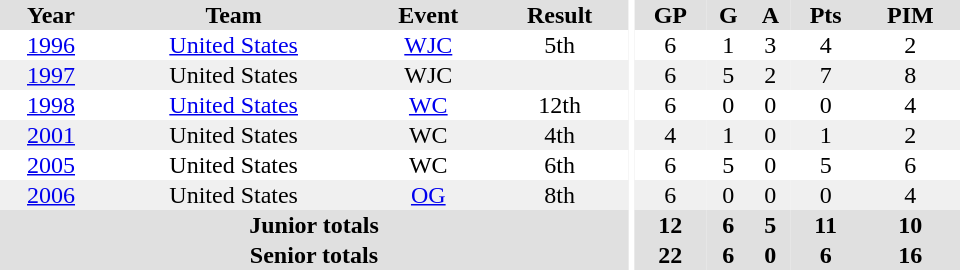<table border="0" cellpadding="1" cellspacing="0" ID="Table3" style="text-align:center; width:40em">
<tr ALIGN="center" bgcolor="#e0e0e0">
<th>Year</th>
<th>Team</th>
<th>Event</th>
<th>Result</th>
<th rowspan="99" bgcolor="#ffffff"></th>
<th>GP</th>
<th>G</th>
<th>A</th>
<th>Pts</th>
<th>PIM</th>
</tr>
<tr>
<td><a href='#'>1996</a></td>
<td><a href='#'>United States</a></td>
<td><a href='#'>WJC</a></td>
<td>5th</td>
<td>6</td>
<td>1</td>
<td>3</td>
<td>4</td>
<td>2</td>
</tr>
<tr bgcolor="#f0f0f0">
<td><a href='#'>1997</a></td>
<td>United States</td>
<td>WJC</td>
<td></td>
<td>6</td>
<td>5</td>
<td>2</td>
<td>7</td>
<td>8</td>
</tr>
<tr>
<td><a href='#'>1998</a></td>
<td><a href='#'>United States</a></td>
<td><a href='#'>WC</a></td>
<td>12th</td>
<td>6</td>
<td>0</td>
<td>0</td>
<td>0</td>
<td>4</td>
</tr>
<tr bgcolor="#f0f0f0">
<td><a href='#'>2001</a></td>
<td>United States</td>
<td>WC</td>
<td>4th</td>
<td>4</td>
<td>1</td>
<td>0</td>
<td>1</td>
<td>2</td>
</tr>
<tr>
<td><a href='#'>2005</a></td>
<td>United States</td>
<td>WC</td>
<td>6th</td>
<td>6</td>
<td>5</td>
<td>0</td>
<td>5</td>
<td>6</td>
</tr>
<tr bgcolor="#f0f0f0">
<td><a href='#'>2006</a></td>
<td>United States</td>
<td><a href='#'>OG</a></td>
<td>8th</td>
<td>6</td>
<td>0</td>
<td>0</td>
<td>0</td>
<td>4</td>
</tr>
<tr bgcolor="#e0e0e0">
<th colspan="4">Junior totals</th>
<th>12</th>
<th>6</th>
<th>5</th>
<th>11</th>
<th>10</th>
</tr>
<tr bgcolor="#e0e0e0">
<th colspan="4">Senior totals</th>
<th>22</th>
<th>6</th>
<th>0</th>
<th>6</th>
<th>16</th>
</tr>
</table>
